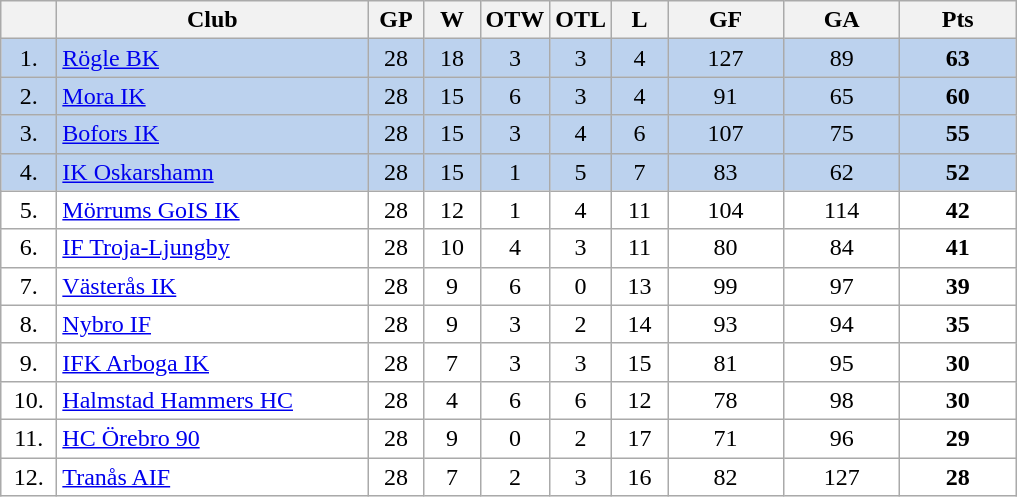<table class="wikitable">
<tr>
<th width="30"></th>
<th width="200">Club</th>
<th width="30">GP</th>
<th width="30">W</th>
<th width="30">OTW</th>
<th width="30">OTL</th>
<th width="30">L</th>
<th width="70">GF</th>
<th width="70">GA</th>
<th width="70">Pts</th>
</tr>
<tr bgcolor="#BCD2EE" align="center">
<td>1.</td>
<td align="left"><a href='#'>Rögle BK</a></td>
<td>28</td>
<td>18</td>
<td>3</td>
<td>3</td>
<td>4</td>
<td>127</td>
<td>89</td>
<td><strong>63</strong></td>
</tr>
<tr bgcolor="#BCD2EE" align="center">
<td>2.</td>
<td align="left"><a href='#'>Mora IK</a></td>
<td>28</td>
<td>15</td>
<td>6</td>
<td>3</td>
<td>4</td>
<td>91</td>
<td>65</td>
<td><strong>60</strong></td>
</tr>
<tr bgcolor="#BCD2EE" align="center">
<td>3.</td>
<td align="left"><a href='#'>Bofors IK</a></td>
<td>28</td>
<td>15</td>
<td>3</td>
<td>4</td>
<td>6</td>
<td>107</td>
<td>75</td>
<td><strong>55</strong></td>
</tr>
<tr bgcolor="#BCD2EE" align="center">
<td>4.</td>
<td align="left"><a href='#'>IK Oskarshamn</a></td>
<td>28</td>
<td>15</td>
<td>1</td>
<td>5</td>
<td>7</td>
<td>83</td>
<td>62</td>
<td><strong>52</strong></td>
</tr>
<tr bgcolor="#FFFFFF" align="center">
<td>5.</td>
<td align="left"><a href='#'>Mörrums GoIS IK</a></td>
<td>28</td>
<td>12</td>
<td>1</td>
<td>4</td>
<td>11</td>
<td>104</td>
<td>114</td>
<td><strong>42</strong></td>
</tr>
<tr bgcolor="#FFFFFF" align="center">
<td>6.</td>
<td align="left"><a href='#'>IF Troja-Ljungby</a></td>
<td>28</td>
<td>10</td>
<td>4</td>
<td>3</td>
<td>11</td>
<td>80</td>
<td>84</td>
<td><strong>41</strong></td>
</tr>
<tr bgcolor="#FFFFFF" align="center">
<td>7.</td>
<td align="left"><a href='#'>Västerås IK</a></td>
<td>28</td>
<td>9</td>
<td>6</td>
<td>0</td>
<td>13</td>
<td>99</td>
<td>97</td>
<td><strong>39</strong></td>
</tr>
<tr bgcolor="#FFFFFF" align="center">
<td>8.</td>
<td align="left"><a href='#'>Nybro IF</a></td>
<td>28</td>
<td>9</td>
<td>3</td>
<td>2</td>
<td>14</td>
<td>93</td>
<td>94</td>
<td><strong>35</strong></td>
</tr>
<tr bgcolor="#FFFFFF" align="center">
<td>9.</td>
<td align="left"><a href='#'>IFK Arboga IK</a></td>
<td>28</td>
<td>7</td>
<td>3</td>
<td>3</td>
<td>15</td>
<td>81</td>
<td>95</td>
<td><strong>30</strong></td>
</tr>
<tr bgcolor="#FFFFFF" align="center">
<td>10.</td>
<td align="left"><a href='#'>Halmstad Hammers HC</a></td>
<td>28</td>
<td>4</td>
<td>6</td>
<td>6</td>
<td>12</td>
<td>78</td>
<td>98</td>
<td><strong>30</strong></td>
</tr>
<tr bgcolor="#FFFFFF" align="center">
<td>11.</td>
<td align="left"><a href='#'>HC Örebro 90</a></td>
<td>28</td>
<td>9</td>
<td>0</td>
<td>2</td>
<td>17</td>
<td>71</td>
<td>96</td>
<td><strong>29</strong></td>
</tr>
<tr bgcolor="#FFFFFF" align="center">
<td>12.</td>
<td align="left"><a href='#'>Tranås AIF</a></td>
<td>28</td>
<td>7</td>
<td>2</td>
<td>3</td>
<td>16</td>
<td>82</td>
<td>127</td>
<td><strong>28</strong></td>
</tr>
</table>
